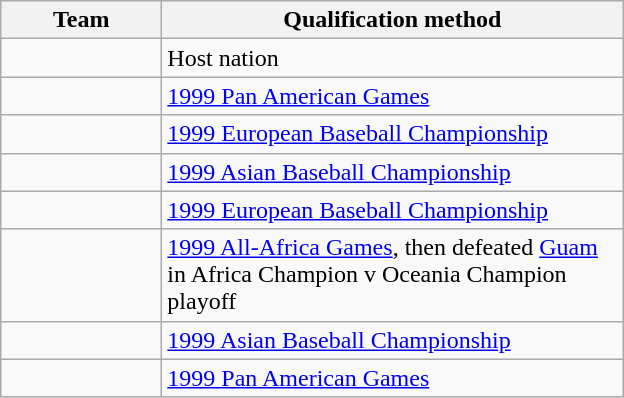<table class="wikitable">
<tr>
<th width=100px>Team</th>
<th width=300px>Qualification method</th>
</tr>
<tr>
<td align=center></td>
<td>Host nation</td>
</tr>
<tr>
<td align=center></td>
<td> <a href='#'>1999 Pan American Games</a></td>
</tr>
<tr>
<td align=center></td>
<td> <a href='#'>1999 European Baseball Championship</a></td>
</tr>
<tr>
<td align=center></td>
<td> <a href='#'>1999 Asian Baseball Championship</a></td>
</tr>
<tr>
<td align=center></td>
<td> <a href='#'>1999 European Baseball Championship</a></td>
</tr>
<tr>
<td align=center></td>
<td> <a href='#'>1999 All-Africa Games</a>, then defeated <a href='#'>Guam</a><br>in Africa Champion v Oceania Champion playoff</td>
</tr>
<tr>
<td align=center></td>
<td> <a href='#'>1999 Asian Baseball Championship</a></td>
</tr>
<tr>
<td align=center></td>
<td> <a href='#'>1999 Pan American Games</a></td>
</tr>
</table>
